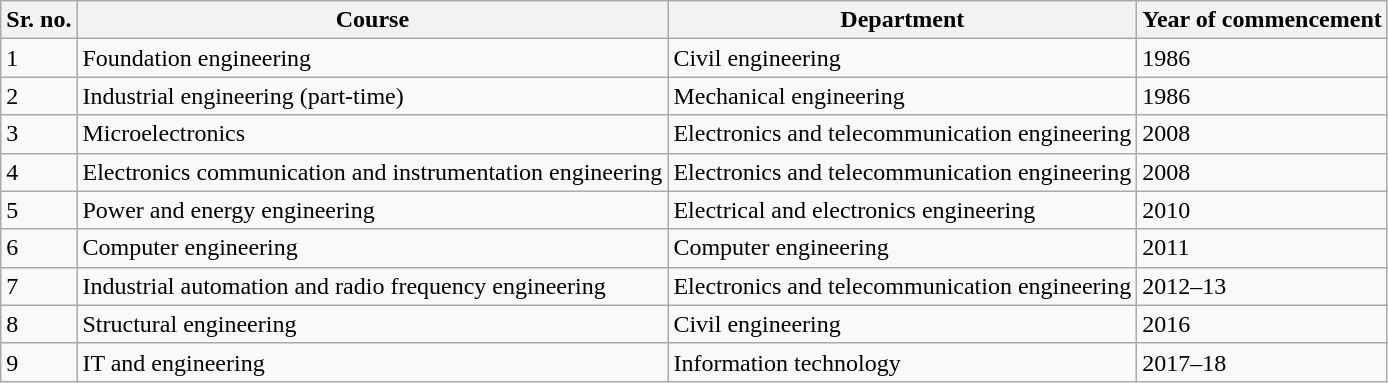<table class="wikitable">
<tr>
<th>Sr. no.</th>
<th>Course</th>
<th>Department</th>
<th>Year of commencement</th>
</tr>
<tr>
<td>1</td>
<td>Foundation engineering</td>
<td>Civil engineering</td>
<td>1986</td>
</tr>
<tr>
<td>2</td>
<td>Industrial engineering (part-time)</td>
<td>Mechanical engineering</td>
<td>1986</td>
</tr>
<tr>
<td>3</td>
<td>Microelectronics</td>
<td>Electronics and telecommunication engineering</td>
<td>2008</td>
</tr>
<tr>
<td>4</td>
<td>Electronics communication and instrumentation engineering</td>
<td>Electronics and telecommunication engineering</td>
<td>2008</td>
</tr>
<tr>
<td>5</td>
<td>Power and energy engineering</td>
<td>Electrical and electronics engineering</td>
<td>2010</td>
</tr>
<tr>
<td>6</td>
<td>Computer engineering</td>
<td>Computer engineering</td>
<td>2011</td>
</tr>
<tr>
<td>7</td>
<td>Industrial automation and radio frequency engineering</td>
<td>Electronics and telecommunication engineering</td>
<td>2012–13</td>
</tr>
<tr>
<td>8</td>
<td>Structural engineering</td>
<td>Civil engineering</td>
<td>2016</td>
</tr>
<tr>
<td>9</td>
<td>IT and engineering</td>
<td>Information technology</td>
<td>2017–18</td>
</tr>
</table>
